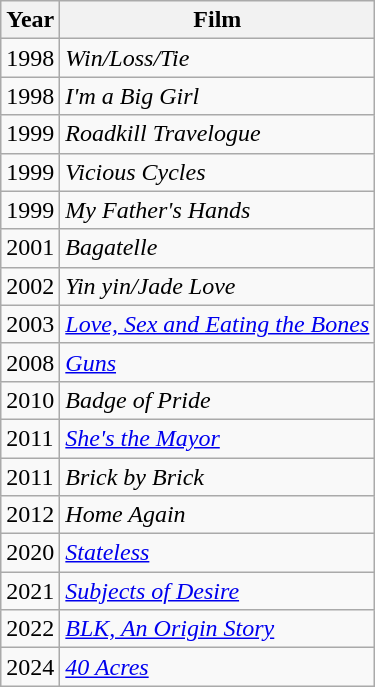<table class="wikitable">
<tr>
<th>Year</th>
<th>Film</th>
</tr>
<tr>
<td>1998</td>
<td><em>Win/Loss/Tie</em></td>
</tr>
<tr>
<td>1998</td>
<td><em>I'm a Big Girl</em></td>
</tr>
<tr>
<td>1999</td>
<td><em>Roadkill Travelogue</em></td>
</tr>
<tr>
<td>1999</td>
<td><em>Vicious Cycles</em></td>
</tr>
<tr>
<td>1999</td>
<td><em>My Father's Hands</em></td>
</tr>
<tr>
<td>2001</td>
<td><em>Bagatelle</em></td>
</tr>
<tr>
<td>2002</td>
<td><em>Yin yin/Jade Love</em></td>
</tr>
<tr>
<td>2003</td>
<td><em><a href='#'>Love, Sex and Eating the Bones</a></em></td>
</tr>
<tr>
<td>2008</td>
<td><em><a href='#'>Guns</a></em></td>
</tr>
<tr>
<td>2010</td>
<td><em>Badge of Pride</em></td>
</tr>
<tr>
<td>2011</td>
<td><em><a href='#'>She's the Mayor</a></em></td>
</tr>
<tr>
<td>2011</td>
<td><em>Brick by Brick</em></td>
</tr>
<tr>
<td>2012</td>
<td><em>Home Again</em></td>
</tr>
<tr>
<td>2020</td>
<td><em><a href='#'>Stateless</a></em></td>
</tr>
<tr>
<td>2021</td>
<td><em><a href='#'>Subjects of Desire</a></em></td>
</tr>
<tr>
<td>2022</td>
<td><em><a href='#'>BLK, An Origin Story</a></em></td>
</tr>
<tr>
<td>2024</td>
<td><em><a href='#'>40 Acres</a></em></td>
</tr>
</table>
